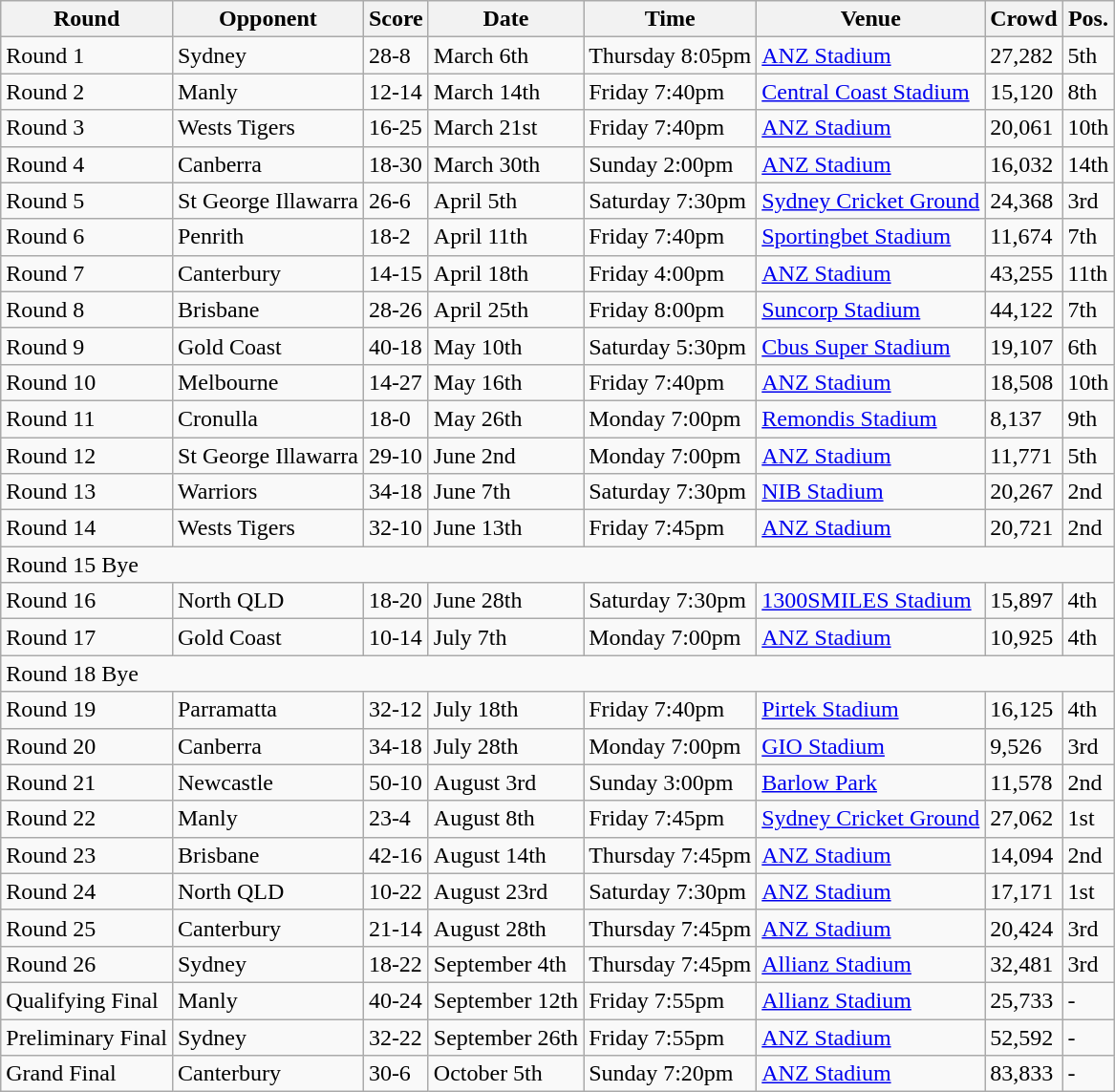<table class="wikitable">
<tr>
<th>Round</th>
<th>Opponent</th>
<th>Score</th>
<th>Date</th>
<th>Time</th>
<th>Venue</th>
<th>Crowd</th>
<th>Pos.</th>
</tr>
<tr>
<td>Round 1</td>
<td>Sydney</td>
<td>28-8</td>
<td>March 6th</td>
<td>Thursday 8:05pm</td>
<td><a href='#'>ANZ Stadium</a></td>
<td>27,282</td>
<td>5th</td>
</tr>
<tr>
<td>Round 2</td>
<td>Manly</td>
<td>12-14</td>
<td>March 14th</td>
<td>Friday 7:40pm</td>
<td><a href='#'>Central Coast Stadium</a></td>
<td>15,120</td>
<td>8th</td>
</tr>
<tr>
<td>Round 3</td>
<td>Wests Tigers</td>
<td>16-25</td>
<td>March 21st</td>
<td>Friday 7:40pm</td>
<td><a href='#'>ANZ Stadium</a></td>
<td>20,061</td>
<td>10th</td>
</tr>
<tr>
<td>Round 4</td>
<td>Canberra</td>
<td>18-30</td>
<td>March 30th</td>
<td>Sunday 2:00pm</td>
<td><a href='#'>ANZ Stadium</a></td>
<td>16,032</td>
<td>14th</td>
</tr>
<tr>
<td>Round 5</td>
<td>St George Illawarra</td>
<td>26-6</td>
<td>April 5th</td>
<td>Saturday 7:30pm</td>
<td><a href='#'>Sydney Cricket Ground</a></td>
<td>24,368</td>
<td>3rd</td>
</tr>
<tr>
<td>Round 6</td>
<td>Penrith</td>
<td>18-2</td>
<td>April 11th</td>
<td>Friday 7:40pm</td>
<td><a href='#'>Sportingbet Stadium</a></td>
<td>11,674</td>
<td>7th</td>
</tr>
<tr>
<td>Round 7</td>
<td>Canterbury</td>
<td>14-15</td>
<td>April 18th</td>
<td>Friday 4:00pm</td>
<td><a href='#'>ANZ Stadium</a></td>
<td>43,255</td>
<td>11th</td>
</tr>
<tr>
<td>Round 8</td>
<td>Brisbane</td>
<td>28-26</td>
<td>April 25th</td>
<td>Friday 8:00pm</td>
<td><a href='#'>Suncorp Stadium</a></td>
<td>44,122</td>
<td>7th</td>
</tr>
<tr>
<td>Round 9</td>
<td>Gold Coast</td>
<td>40-18</td>
<td>May 10th</td>
<td>Saturday 5:30pm</td>
<td><a href='#'>Cbus Super Stadium</a></td>
<td>19,107</td>
<td>6th</td>
</tr>
<tr>
<td>Round 10</td>
<td>Melbourne</td>
<td>14-27</td>
<td>May 16th</td>
<td>Friday 7:40pm</td>
<td><a href='#'>ANZ Stadium</a></td>
<td>18,508</td>
<td>10th</td>
</tr>
<tr>
<td>Round 11</td>
<td>Cronulla</td>
<td>18-0</td>
<td>May 26th</td>
<td>Monday 7:00pm</td>
<td><a href='#'>Remondis Stadium</a></td>
<td>8,137</td>
<td>9th</td>
</tr>
<tr>
<td>Round 12</td>
<td>St George Illawarra</td>
<td>29-10</td>
<td>June 2nd</td>
<td>Monday 7:00pm</td>
<td><a href='#'>ANZ Stadium</a></td>
<td>11,771</td>
<td>5th</td>
</tr>
<tr>
<td>Round 13</td>
<td>Warriors</td>
<td>34-18</td>
<td>June 7th</td>
<td>Saturday 7:30pm</td>
<td><a href='#'>NIB Stadium</a></td>
<td>20,267</td>
<td>2nd</td>
</tr>
<tr>
<td>Round 14</td>
<td>Wests Tigers</td>
<td>32-10</td>
<td>June 13th</td>
<td>Friday 7:45pm</td>
<td><a href='#'>ANZ Stadium</a></td>
<td>20,721</td>
<td>2nd</td>
</tr>
<tr>
<td colspan="8">Round 15 Bye</td>
</tr>
<tr>
<td>Round 16</td>
<td>North QLD</td>
<td>18-20</td>
<td>June 28th</td>
<td>Saturday 7:30pm</td>
<td><a href='#'>1300SMILES Stadium</a></td>
<td>15,897</td>
<td>4th</td>
</tr>
<tr>
<td>Round 17</td>
<td>Gold Coast</td>
<td>10-14</td>
<td>July 7th</td>
<td>Monday 7:00pm</td>
<td><a href='#'>ANZ Stadium</a></td>
<td>10,925</td>
<td>4th</td>
</tr>
<tr>
<td colspan="8">Round 18 Bye</td>
</tr>
<tr>
<td>Round 19</td>
<td>Parramatta</td>
<td>32-12</td>
<td>July 18th</td>
<td>Friday 7:40pm</td>
<td><a href='#'>Pirtek Stadium</a></td>
<td>16,125</td>
<td>4th</td>
</tr>
<tr>
<td>Round 20</td>
<td>Canberra</td>
<td>34-18</td>
<td>July 28th</td>
<td>Monday 7:00pm</td>
<td><a href='#'>GIO Stadium</a></td>
<td>9,526</td>
<td>3rd</td>
</tr>
<tr>
<td>Round 21</td>
<td>Newcastle</td>
<td>50-10</td>
<td>August 3rd</td>
<td>Sunday 3:00pm</td>
<td><a href='#'>Barlow Park</a></td>
<td>11,578</td>
<td>2nd</td>
</tr>
<tr>
<td>Round 22</td>
<td>Manly</td>
<td>23-4</td>
<td>August 8th</td>
<td>Friday 7:45pm</td>
<td><a href='#'>Sydney Cricket Ground</a></td>
<td>27,062</td>
<td>1st</td>
</tr>
<tr>
<td>Round 23</td>
<td>Brisbane</td>
<td>42-16</td>
<td>August 14th</td>
<td>Thursday 7:45pm</td>
<td><a href='#'>ANZ Stadium</a></td>
<td>14,094</td>
<td>2nd</td>
</tr>
<tr>
<td>Round 24</td>
<td>North QLD</td>
<td>10-22</td>
<td>August 23rd</td>
<td>Saturday 7:30pm</td>
<td><a href='#'>ANZ Stadium</a></td>
<td>17,171</td>
<td>1st</td>
</tr>
<tr>
<td>Round 25</td>
<td>Canterbury</td>
<td>21-14</td>
<td>August 28th</td>
<td>Thursday 7:45pm</td>
<td><a href='#'>ANZ Stadium</a></td>
<td>20,424</td>
<td>3rd</td>
</tr>
<tr>
<td>Round 26</td>
<td>Sydney</td>
<td>18-22</td>
<td>September 4th</td>
<td>Thursday 7:45pm</td>
<td><a href='#'>Allianz Stadium</a></td>
<td>32,481</td>
<td>3rd</td>
</tr>
<tr>
<td>Qualifying Final</td>
<td>Manly</td>
<td>40-24</td>
<td>September 12th</td>
<td>Friday 7:55pm</td>
<td><a href='#'>Allianz Stadium</a></td>
<td>25,733</td>
<td>-</td>
</tr>
<tr>
<td>Preliminary Final</td>
<td>Sydney</td>
<td>32-22</td>
<td>September 26th</td>
<td>Friday 7:55pm</td>
<td><a href='#'>ANZ Stadium</a></td>
<td>52,592</td>
<td>-</td>
</tr>
<tr>
<td>Grand Final</td>
<td>Canterbury</td>
<td>30-6</td>
<td>October 5th</td>
<td>Sunday 7:20pm</td>
<td><a href='#'>ANZ Stadium</a></td>
<td>83,833</td>
<td>-</td>
</tr>
</table>
